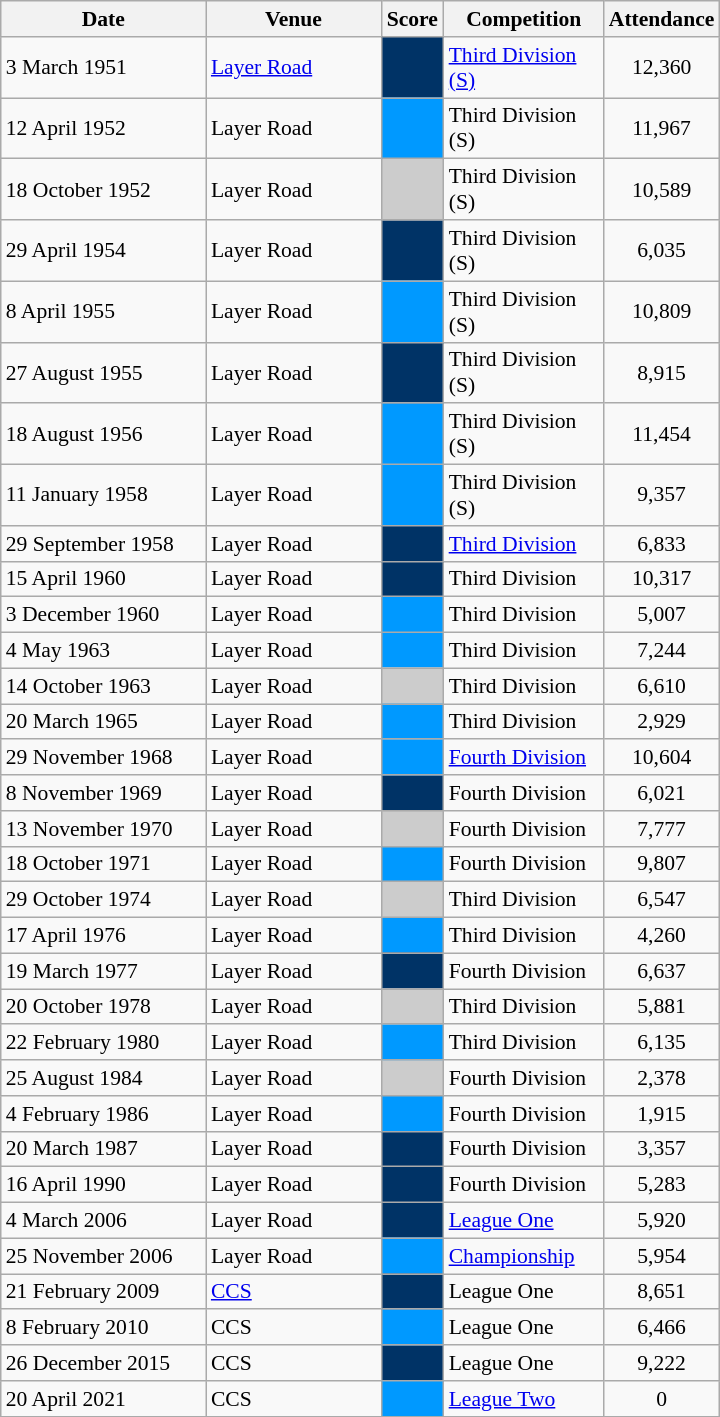<table class="wikitable" style="font-size:90%">
<tr>
<th width=130>Date</th>
<th width=110>Venue</th>
<th width=35>Score</th>
<th width=100>Competition</th>
<th width=40>Attendance</th>
</tr>
<tr>
<td>3 March 1951</td>
<td><a href='#'>Layer Road</a></td>
<td bgcolor=#003366></td>
<td><a href='#'>Third Division (S)</a></td>
<td align="center">12,360</td>
</tr>
<tr>
<td>12 April 1952</td>
<td>Layer Road</td>
<td bgcolor=#0099FF></td>
<td>Third Division (S)</td>
<td align="center">11,967</td>
</tr>
<tr>
<td>18 October 1952</td>
<td>Layer Road</td>
<td bgcolor=#CCCCCC></td>
<td>Third Division (S)</td>
<td align="center">10,589</td>
</tr>
<tr>
<td>29 April 1954</td>
<td>Layer Road</td>
<td bgcolor=#003366></td>
<td>Third Division (S)</td>
<td align="center">6,035</td>
</tr>
<tr>
<td>8 April 1955</td>
<td>Layer Road</td>
<td bgcolor=#0099FF></td>
<td>Third Division (S)</td>
<td align="center">10,809</td>
</tr>
<tr>
<td>27 August 1955</td>
<td>Layer Road</td>
<td bgcolor=#003366></td>
<td>Third Division (S)</td>
<td align="center">8,915</td>
</tr>
<tr>
<td>18 August 1956</td>
<td>Layer Road</td>
<td bgcolor=#0099FF></td>
<td>Third Division (S)</td>
<td align="center">11,454</td>
</tr>
<tr>
<td>11 January 1958</td>
<td>Layer Road</td>
<td bgcolor=#0099FF></td>
<td>Third Division (S)</td>
<td align="center">9,357</td>
</tr>
<tr>
<td>29 September 1958</td>
<td>Layer Road</td>
<td bgcolor=#003366></td>
<td><a href='#'>Third Division</a></td>
<td align="center">6,833</td>
</tr>
<tr>
<td>15 April 1960</td>
<td>Layer Road</td>
<td bgcolor=#003366></td>
<td>Third Division</td>
<td align="center">10,317</td>
</tr>
<tr>
<td>3 December 1960</td>
<td>Layer Road</td>
<td bgcolor=#0099FF></td>
<td>Third Division</td>
<td align="center">5,007</td>
</tr>
<tr>
<td>4 May 1963</td>
<td>Layer Road</td>
<td bgcolor=#0099FF></td>
<td>Third Division</td>
<td align="center">7,244</td>
</tr>
<tr>
<td>14 October 1963</td>
<td>Layer Road</td>
<td bgcolor= #CCCCCC></td>
<td>Third Division</td>
<td align="center">6,610</td>
</tr>
<tr>
<td>20 March 1965</td>
<td>Layer Road</td>
<td bgcolor= #0099FF></td>
<td>Third Division</td>
<td align="center">2,929</td>
</tr>
<tr>
<td>29 November 1968</td>
<td>Layer Road</td>
<td bgcolor= #0099FF></td>
<td><a href='#'>Fourth Division</a></td>
<td align="center">10,604</td>
</tr>
<tr>
<td>8 November 1969</td>
<td>Layer Road</td>
<td bgcolor=#003366></td>
<td>Fourth Division</td>
<td align="center">6,021</td>
</tr>
<tr>
<td>13 November 1970</td>
<td>Layer Road</td>
<td bgcolor= #CCCCCC></td>
<td>Fourth Division</td>
<td align="center">7,777</td>
</tr>
<tr>
<td>18 October 1971</td>
<td>Layer Road</td>
<td bgcolor=#0099FF></td>
<td>Fourth Division</td>
<td align="center">9,807</td>
</tr>
<tr>
<td>29 October 1974</td>
<td>Layer Road</td>
<td bgcolor=#CCCCCC></td>
<td>Third Division</td>
<td align="center">6,547</td>
</tr>
<tr>
<td>17 April 1976</td>
<td>Layer Road</td>
<td bgcolor=#0099FF></td>
<td>Third Division</td>
<td align="center">4,260</td>
</tr>
<tr>
<td>19 March 1977</td>
<td>Layer Road</td>
<td bgcolor=#003366></td>
<td>Fourth Division</td>
<td align="center">6,637</td>
</tr>
<tr>
<td>20 October 1978</td>
<td>Layer Road</td>
<td bgcolor=#CCCCCC></td>
<td>Third Division</td>
<td align="center">5,881</td>
</tr>
<tr>
<td>22 February 1980</td>
<td>Layer Road</td>
<td bgcolor=#0099FF></td>
<td>Third Division</td>
<td align="center">6,135</td>
</tr>
<tr>
<td>25 August 1984</td>
<td>Layer Road</td>
<td bgcolor= #CCCCCC></td>
<td>Fourth Division</td>
<td align="center">2,378</td>
</tr>
<tr>
<td>4 February 1986</td>
<td>Layer Road</td>
<td bgcolor=#0099FF></td>
<td>Fourth Division</td>
<td align="center">1,915</td>
</tr>
<tr>
<td>20 March 1987</td>
<td>Layer Road</td>
<td bgcolor=#003366></td>
<td>Fourth Division</td>
<td align="center">3,357</td>
</tr>
<tr>
<td>16 April 1990</td>
<td>Layer Road</td>
<td bgcolor=#003366></td>
<td>Fourth Division</td>
<td align="center">5,283</td>
</tr>
<tr>
<td>4 March 2006</td>
<td>Layer Road</td>
<td bgcolor=#003366></td>
<td><a href='#'>League One</a></td>
<td align="center">5,920</td>
</tr>
<tr>
<td>25 November 2006</td>
<td>Layer Road</td>
<td bgcolor=#0099FF></td>
<td><a href='#'>Championship</a></td>
<td align="center">5,954</td>
</tr>
<tr>
<td>21 February 2009</td>
<td><a href='#'>CCS</a></td>
<td bgcolor=#003366></td>
<td>League One</td>
<td align="center">8,651</td>
</tr>
<tr>
<td>8 February 2010</td>
<td>CCS</td>
<td bgcolor=#0099FF></td>
<td>League One</td>
<td align="center">6,466</td>
</tr>
<tr>
<td>26 December 2015</td>
<td>CCS</td>
<td bgcolor=#003366></td>
<td>League One</td>
<td align="center">9,222</td>
</tr>
<tr>
<td>20 April 2021</td>
<td>CCS</td>
<td bgcolor=#0099FF></td>
<td><a href='#'>League Two</a></td>
<td align="center">0</td>
</tr>
<tr>
</tr>
</table>
